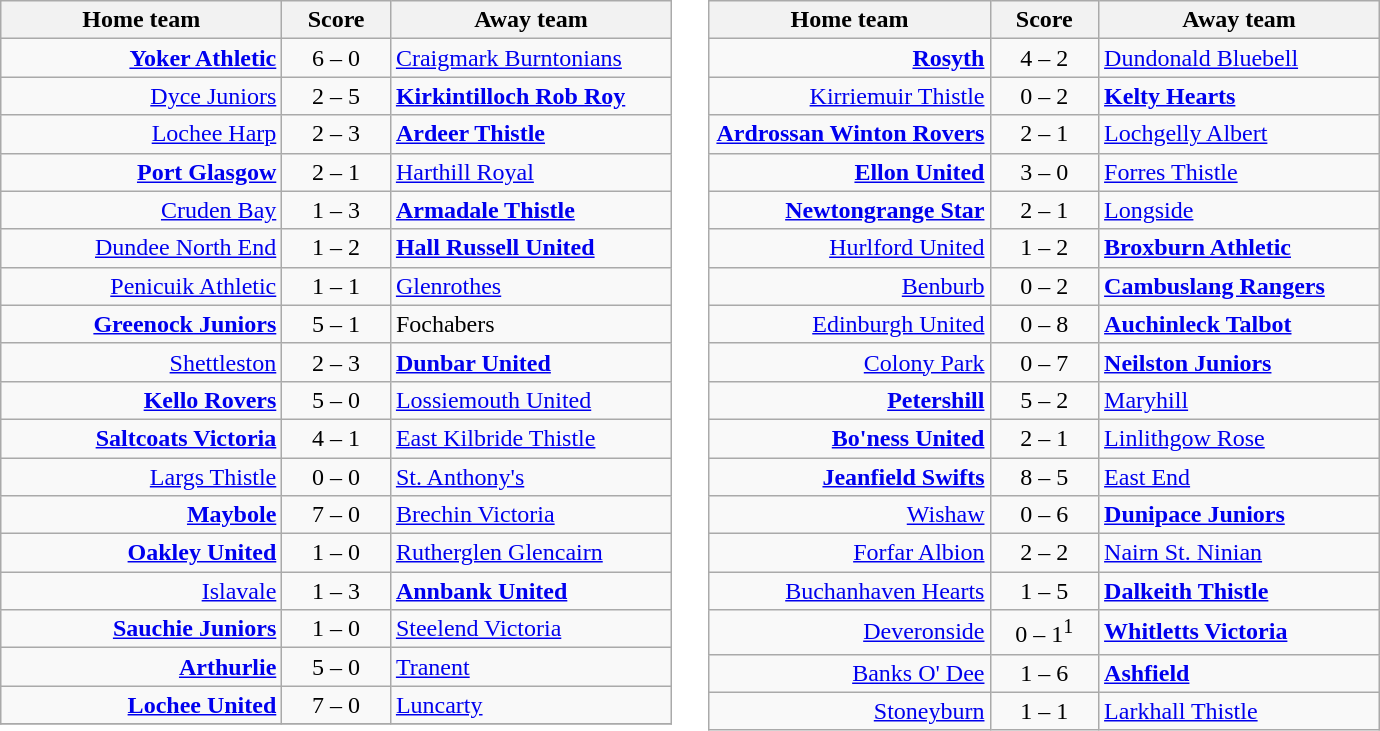<table border=0 cellpadding=4 cellspacing=0>
<tr>
<td valign="top"><br><table class="wikitable" style="border-collapse: collapse;">
<tr>
<th align="right" width="180">Home team</th>
<th align="center" width="65"> Score </th>
<th align="left" width="180">Away team</th>
</tr>
<tr>
<td style="text-align: right;"><strong><a href='#'>Yoker Athletic</a></strong></td>
<td style="text-align: center;">6 – 0</td>
<td style="text-align: left;"><a href='#'>Craigmark Burntonians</a></td>
</tr>
<tr>
<td style="text-align: right;"><a href='#'>Dyce Juniors</a></td>
<td style="text-align: center;">2 – 5</td>
<td style="text-align: left;"><strong><a href='#'>Kirkintilloch Rob Roy</a></strong></td>
</tr>
<tr>
<td style="text-align: right;"><a href='#'>Lochee Harp</a></td>
<td style="text-align: center;">2 – 3</td>
<td style="text-align: left;"><strong><a href='#'>Ardeer Thistle</a></strong></td>
</tr>
<tr>
<td style="text-align: right;"><strong><a href='#'>Port Glasgow</a></strong></td>
<td style="text-align: center;">2 – 1</td>
<td style="text-align: left;"><a href='#'>Harthill Royal</a></td>
</tr>
<tr>
<td style="text-align: right;"><a href='#'>Cruden Bay</a></td>
<td style="text-align: center;">1 – 3</td>
<td style="text-align: left;"><strong><a href='#'>Armadale Thistle</a></strong></td>
</tr>
<tr>
<td style="text-align: right;"><a href='#'>Dundee North End</a></td>
<td style="text-align: center;">1 – 2</td>
<td style="text-align: left;"><strong><a href='#'>Hall Russell United</a></strong></td>
</tr>
<tr>
<td style="text-align: right;"><a href='#'>Penicuik Athletic</a></td>
<td style="text-align: center;">1 – 1</td>
<td style="text-align: left;"><a href='#'>Glenrothes</a></td>
</tr>
<tr>
<td style="text-align: right;"><strong><a href='#'>Greenock Juniors</a></strong></td>
<td style="text-align: center;">5 – 1</td>
<td style="text-align: left;">Fochabers</td>
</tr>
<tr>
<td style="text-align: right;"><a href='#'>Shettleston</a></td>
<td style="text-align: center;">2 – 3</td>
<td style="text-align: left;"><strong><a href='#'>Dunbar United</a></strong></td>
</tr>
<tr>
<td style="text-align: right;"><strong><a href='#'>Kello Rovers</a></strong></td>
<td style="text-align: center;">5 – 0</td>
<td style="text-align: left;"><a href='#'>Lossiemouth United</a></td>
</tr>
<tr>
<td style="text-align: right;"><strong><a href='#'>Saltcoats Victoria</a></strong></td>
<td style="text-align: center;">4 – 1</td>
<td style="text-align: left;"><a href='#'>East Kilbride Thistle</a></td>
</tr>
<tr>
<td style="text-align: right;"><a href='#'>Largs Thistle</a></td>
<td style="text-align: center;">0 – 0</td>
<td style="text-align: left;"><a href='#'>St. Anthony's</a></td>
</tr>
<tr>
<td style="text-align: right;"><strong><a href='#'>Maybole</a></strong></td>
<td style="text-align: center;">7 – 0</td>
<td style="text-align: left;"><a href='#'>Brechin Victoria</a></td>
</tr>
<tr>
<td style="text-align: right;"><strong><a href='#'>Oakley United</a></strong></td>
<td style="text-align: center;">1 – 0</td>
<td style="text-align: left;"><a href='#'>Rutherglen Glencairn</a></td>
</tr>
<tr>
<td style="text-align: right;"><a href='#'>Islavale</a></td>
<td style="text-align: center;">1 – 3</td>
<td style="text-align: left;"><strong><a href='#'>Annbank United</a></strong></td>
</tr>
<tr>
<td style="text-align: right;"><strong><a href='#'>Sauchie Juniors</a></strong></td>
<td style="text-align: center;">1 – 0</td>
<td style="text-align: left;"><a href='#'>Steelend Victoria</a></td>
</tr>
<tr>
<td style="text-align: right;"><strong><a href='#'>Arthurlie</a></strong></td>
<td style="text-align: center;">5 – 0</td>
<td style="text-align: left;"><a href='#'>Tranent</a></td>
</tr>
<tr>
<td style="text-align: right;"><strong><a href='#'>Lochee United</a></strong></td>
<td style="text-align: center;">7 – 0</td>
<td style="text-align: left;"><a href='#'>Luncarty</a></td>
</tr>
<tr>
</tr>
</table>
</td>
<td valign="top"><br><table class="wikitable">
<tr>
<th align="right" width="180">Home team</th>
<th align="center" width="65"> Score </th>
<th align="left" width="180">Away team</th>
</tr>
<tr>
<td style="text-align: right;"><strong><a href='#'>Rosyth</a></strong></td>
<td style="text-align: center;">4 – 2</td>
<td style="text-align: left;"><a href='#'>Dundonald Bluebell</a></td>
</tr>
<tr>
<td style="text-align: right;"><a href='#'>Kirriemuir Thistle</a></td>
<td style="text-align: center;">0 – 2</td>
<td style="text-align: left;"><strong><a href='#'>Kelty Hearts</a></strong></td>
</tr>
<tr>
<td style="text-align: right;"><strong><a href='#'>Ardrossan Winton Rovers</a></strong></td>
<td style="text-align: center;">2 – 1</td>
<td style="text-align: left;"><a href='#'>Lochgelly Albert</a></td>
</tr>
<tr>
<td style="text-align: right;"><strong><a href='#'>Ellon United</a></strong></td>
<td style="text-align: center;">3 – 0</td>
<td style="text-align: left;"><a href='#'>Forres Thistle</a></td>
</tr>
<tr>
<td style="text-align: right;"><strong><a href='#'>Newtongrange Star</a></strong></td>
<td style="text-align: center;">2 – 1</td>
<td style="text-align: left;"><a href='#'>Longside</a></td>
</tr>
<tr>
<td style="text-align: right;"><a href='#'>Hurlford United</a></td>
<td style="text-align: center;">1 – 2</td>
<td style="text-align: left;"><strong><a href='#'>Broxburn Athletic</a></strong></td>
</tr>
<tr>
<td style="text-align: right;"><a href='#'>Benburb</a></td>
<td style="text-align: center;">0 – 2</td>
<td style="text-align: left;"><strong><a href='#'>Cambuslang Rangers</a></strong></td>
</tr>
<tr>
<td style="text-align: right;"><a href='#'>Edinburgh United</a></td>
<td style="text-align: center;">0 – 8</td>
<td style="text-align: left;"><strong><a href='#'>Auchinleck Talbot</a></strong></td>
</tr>
<tr>
<td style="text-align: right;"><a href='#'>Colony Park</a></td>
<td style="text-align: center;">0 – 7</td>
<td style="text-align: left;"><strong><a href='#'>Neilston Juniors</a></strong></td>
</tr>
<tr>
<td style="text-align: right;"><strong><a href='#'>Petershill</a></strong></td>
<td style="text-align: center;">5 – 2</td>
<td style="text-align: left;"><a href='#'>Maryhill</a></td>
</tr>
<tr>
<td style="text-align: right;"><strong><a href='#'>Bo'ness United</a></strong></td>
<td style="text-align: center;">2 – 1</td>
<td style="text-align: left;"><a href='#'>Linlithgow Rose</a></td>
</tr>
<tr>
<td style="text-align: right;"><strong><a href='#'>Jeanfield Swifts</a></strong></td>
<td style="text-align: center;">8 – 5</td>
<td style="text-align: left;"><a href='#'>East End</a></td>
</tr>
<tr>
<td style="text-align: right;"><a href='#'>Wishaw</a></td>
<td style="text-align: center;">0 – 6</td>
<td style="text-align: left;"><strong><a href='#'>Dunipace Juniors</a></strong></td>
</tr>
<tr>
<td style="text-align: right;"><a href='#'>Forfar Albion</a></td>
<td style="text-align: center;">2 – 2</td>
<td style="text-align: left;"><a href='#'>Nairn St. Ninian</a></td>
</tr>
<tr>
<td style="text-align: right;"><a href='#'>Buchanhaven Hearts</a></td>
<td style="text-align: center;">1 – 5</td>
<td style="text-align: left;"><strong><a href='#'>Dalkeith Thistle</a></strong></td>
</tr>
<tr>
<td style="text-align: right;"><a href='#'>Deveronside</a></td>
<td style="text-align: center;">0 – 1<sup>1</sup></td>
<td style="text-align: left;"><strong><a href='#'>Whitletts Victoria</a></strong></td>
</tr>
<tr>
<td style="text-align: right;"><a href='#'>Banks O' Dee</a></td>
<td style="text-align: center;">1 – 6</td>
<td style="text-align: left;"><strong><a href='#'>Ashfield</a></strong></td>
</tr>
<tr>
<td style="text-align: right;"><a href='#'>Stoneyburn</a></td>
<td style="text-align: center;">1 – 1</td>
<td style="text-align: left;"><a href='#'>Larkhall Thistle</a></td>
</tr>
</table>
</td>
</tr>
</table>
